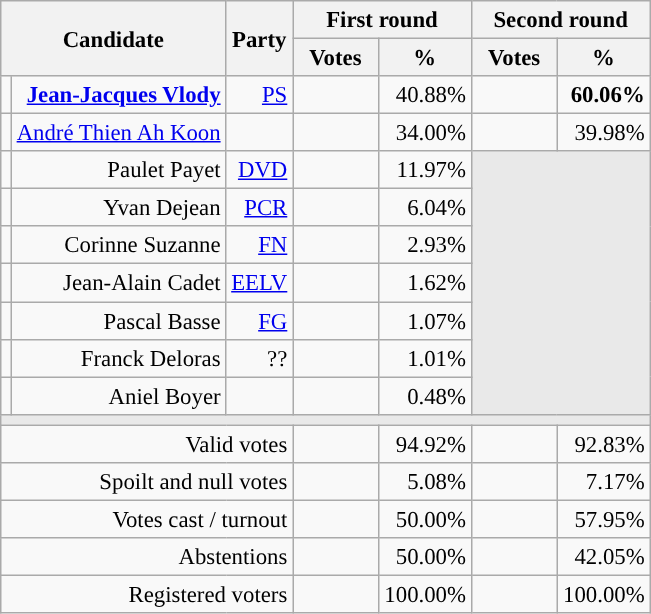<table class="wikitable" style="text-align:right;font-size:95%;">
<tr>
<th rowspan=2 colspan=2>Candidate</th>
<th rowspan=2 colspan=1>Party</th>
<th colspan=2>First round</th>
<th colspan=2>Second round</th>
</tr>
<tr>
<th style="width:50px;">Votes</th>
<th style="width:55px;">%</th>
<th style="width:50px;">Votes</th>
<th style="width:55px;">%</th>
</tr>
<tr>
<td style="color:inherit;background-color:"></td>
<td><strong><a href='#'>Jean-Jacques Vlody</a></strong></td>
<td><a href='#'>PS</a></td>
<td></td>
<td>40.88%</td>
<td><strong></strong></td>
<td><strong>60.06%</strong></td>
</tr>
<tr>
<td style="background-color:;"></td>
<td><a href='#'>André Thien Ah Koon</a></td>
<td></td>
<td></td>
<td>34.00%</td>
<td></td>
<td>39.98%</td>
</tr>
<tr>
<td style="color:inherit;background-color:"></td>
<td>Paulet Payet</td>
<td><a href='#'>DVD</a></td>
<td></td>
<td>11.97%</td>
<td colspan=7 rowspan=7 style="background-color:#E9E9E9;"></td>
</tr>
<tr>
<td style="color:inherit;background-color:"></td>
<td>Yvan Dejean</td>
<td><a href='#'>PCR</a></td>
<td></td>
<td>6.04%</td>
</tr>
<tr>
<td style="color:inherit;background-color:"></td>
<td>Corinne Suzanne</td>
<td><a href='#'>FN</a></td>
<td></td>
<td>2.93%</td>
</tr>
<tr>
<td style="color:inherit;background-color:"></td>
<td>Jean-Alain Cadet</td>
<td><a href='#'>EELV</a></td>
<td></td>
<td>1.62%</td>
</tr>
<tr>
<td style="color:inherit;background-color:"></td>
<td>Pascal Basse</td>
<td><a href='#'>FG</a></td>
<td></td>
<td>1.07%</td>
</tr>
<tr>
<td style="background-color:;"></td>
<td>Franck Deloras</td>
<td>??</td>
<td></td>
<td>1.01%</td>
</tr>
<tr>
<td style="background-color:;"></td>
<td>Aniel Boyer</td>
<td></td>
<td></td>
<td>0.48%</td>
</tr>
<tr>
<td colspan=7 style="background-color:#E9E9E9;"></td>
</tr>
<tr>
<td colspan=3>Valid votes</td>
<td></td>
<td>94.92%</td>
<td></td>
<td>92.83%</td>
</tr>
<tr>
<td colspan=3>Spoilt and null votes</td>
<td></td>
<td>5.08%</td>
<td></td>
<td>7.17%</td>
</tr>
<tr>
<td colspan=3>Votes cast / turnout</td>
<td></td>
<td>50.00%</td>
<td></td>
<td>57.95%</td>
</tr>
<tr>
<td colspan=3>Abstentions</td>
<td></td>
<td>50.00%</td>
<td></td>
<td>42.05%</td>
</tr>
<tr>
<td colspan=3>Registered voters</td>
<td></td>
<td>100.00%</td>
<td></td>
<td>100.00%</td>
</tr>
</table>
